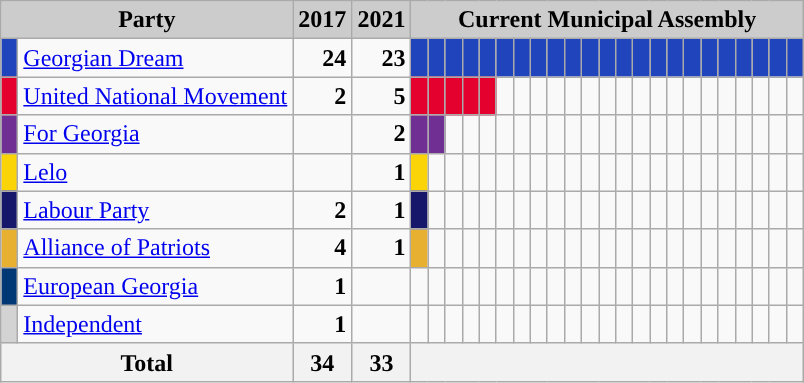<table class="wikitable">
<tr>
<th style="background:#ccc" colspan="2">Party</th>
<th style="background:#ccc">2017</th>
<th style="background:#ccc">2021</th>
<th style="background:#ccc" colspan="23">Current Municipal Assembly</th>
</tr>
<tr>
<td style="background-color: #2044BC"> </td>
<td><a href='#'>Georgian Dream</a></td>
<td style="text-align: right"><strong>24</strong></td>
<td style="text-align: right"><strong>23</strong></td>
<td style="background-color: #2044BC"></td>
<td style="background-color: #2044BC"> </td>
<td style="background-color: #2044BC"> </td>
<td style="background-color: #2044BC"> </td>
<td style="background-color: #2044BC"> </td>
<td style="background-color: #2044BC"> </td>
<td style="background-color: #2044BC"> </td>
<td style="background-color: #2044BC"> </td>
<td style="background-color: #2044BC"> </td>
<td style="background-color: #2044BC"> </td>
<td style="background-color: #2044BC"> </td>
<td style="background-color: #2044BC"> </td>
<td style="background-color: #2044BC"> </td>
<td style="background-color: #2044BC"> </td>
<td style="background-color: #2044BC"> </td>
<td style="background-color: #2044BC"> </td>
<td style="background-color: #2044BC"> </td>
<td style="background-color: #2044BC"> </td>
<td style="background-color: #2044BC"> </td>
<td style="background-color: #2044BC"> </td>
<td style="background-color: #2044BC"> </td>
<td style="background-color: #2044BC"> </td>
<td style="background-color: #2044BC"> </td>
</tr>
<tr>
<td style="background-color: #e4012e"> </td>
<td><a href='#'>United National Movement</a></td>
<td style="text-align: right"><strong>2</strong></td>
<td style="text-align: right"><strong>5</strong></td>
<td style="background-color: #e4012e"> </td>
<td style="background-color: #e4012e"> </td>
<td style="background-color: #e4012e"> </td>
<td style="background-color: #e4012e"> </td>
<td style="background-color: #e4012e"> </td>
<td></td>
<td></td>
<td></td>
<td></td>
<td></td>
<td></td>
<td></td>
<td></td>
<td></td>
<td></td>
<td></td>
<td></td>
<td></td>
<td></td>
<td></td>
<td></td>
<td></td>
<td></td>
</tr>
<tr>
<td style="background-color: #702F92"> </td>
<td><a href='#'>For Georgia</a></td>
<td></td>
<td style="text-align: right"><strong>2</strong></td>
<td style="background-color: #702f92"> </td>
<td style="background-color: #702f92"> </td>
<td></td>
<td></td>
<td></td>
<td></td>
<td></td>
<td></td>
<td></td>
<td></td>
<td></td>
<td></td>
<td></td>
<td></td>
<td></td>
<td></td>
<td></td>
<td></td>
<td></td>
<td></td>
<td></td>
<td></td>
<td></td>
</tr>
<tr>
<td style="background-color: #fad406"> </td>
<td><a href='#'>Lelo</a></td>
<td></td>
<td style="text-align: right"><strong>1</strong></td>
<td style="background-color: #fad406"> </td>
<td></td>
<td></td>
<td></td>
<td></td>
<td></td>
<td></td>
<td></td>
<td></td>
<td></td>
<td></td>
<td></td>
<td></td>
<td></td>
<td></td>
<td></td>
<td></td>
<td></td>
<td></td>
<td></td>
<td></td>
<td></td>
<td></td>
</tr>
<tr>
<td style="background-color: #16166b"> </td>
<td><a href='#'>Labour Party</a></td>
<td style="text-align: right"><strong>2</strong></td>
<td style="text-align: right"><strong>1</strong></td>
<td style="background-color: #16166b"> </td>
<td></td>
<td></td>
<td></td>
<td></td>
<td></td>
<td></td>
<td></td>
<td></td>
<td></td>
<td></td>
<td></td>
<td></td>
<td></td>
<td></td>
<td></td>
<td></td>
<td></td>
<td></td>
<td></td>
<td></td>
<td></td>
<td></td>
</tr>
<tr>
<td style="background-color: #e7b031"> </td>
<td><a href='#'>Alliance of Patriots</a></td>
<td style="text-align: right"><strong>4</strong></td>
<td style="text-align: right"><strong>1</strong></td>
<td style="background-color: #e7b031"> </td>
<td></td>
<td></td>
<td></td>
<td></td>
<td></td>
<td></td>
<td></td>
<td></td>
<td></td>
<td></td>
<td></td>
<td></td>
<td></td>
<td></td>
<td></td>
<td></td>
<td></td>
<td></td>
<td></td>
<td></td>
<td></td>
<td></td>
</tr>
<tr>
<td style="background-color: #003876"> </td>
<td><a href='#'>European Georgia</a></td>
<td style="text-align: right"><strong>1</strong></td>
<td></td>
<td></td>
<td></td>
<td></td>
<td></td>
<td></td>
<td></td>
<td></td>
<td></td>
<td></td>
<td></td>
<td></td>
<td></td>
<td></td>
<td></td>
<td></td>
<td></td>
<td></td>
<td></td>
<td></td>
<td></td>
<td></td>
<td></td>
<td></td>
</tr>
<tr>
<td style="background-color: lightgrey"> </td>
<td><a href='#'>Independent</a></td>
<td style="text-align: right"><strong>1</strong></td>
<td></td>
<td></td>
<td></td>
<td></td>
<td></td>
<td></td>
<td></td>
<td></td>
<td></td>
<td></td>
<td></td>
<td></td>
<td></td>
<td></td>
<td></td>
<td></td>
<td></td>
<td></td>
<td></td>
<td></td>
<td></td>
<td></td>
<td></td>
<td></td>
</tr>
<tr>
<th colspan=2>Total</th>
<th align=right>34</th>
<th align=right>33</th>
<th colspan=45> </th>
</tr>
</table>
